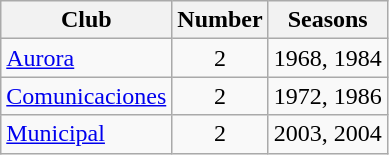<table class="wikitable sortable">
<tr>
<th>Club</th>
<th>Number</th>
<th>Seasons</th>
</tr>
<tr>
<td><a href='#'>Aurora</a></td>
<td style="text-align:center">2</td>
<td>1968, 1984</td>
</tr>
<tr>
<td><a href='#'>Comunicaciones</a></td>
<td style="text-align:center">2</td>
<td>1972, 1986</td>
</tr>
<tr>
<td><a href='#'>Municipal</a></td>
<td style="text-align:center">2</td>
<td>2003, 2004</td>
</tr>
</table>
